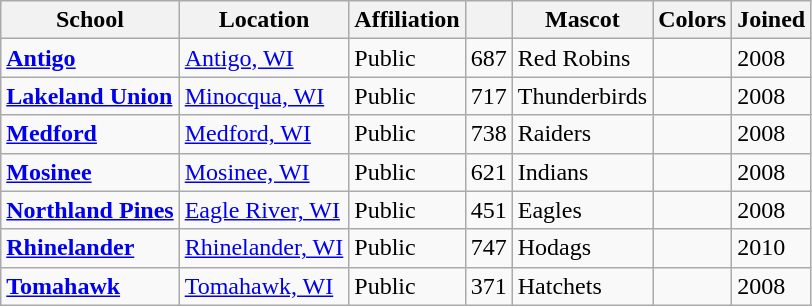<table class="wikitable sortable">
<tr>
<th>School</th>
<th>Location</th>
<th>Affiliation</th>
<th></th>
<th>Mascot</th>
<th>Colors</th>
<th>Joined</th>
</tr>
<tr>
<td><a href='#'><strong>Antigo</strong></a></td>
<td><a href='#'>Antigo, WI</a></td>
<td>Public</td>
<td>687</td>
<td>Red Robins</td>
<td> </td>
<td>2008</td>
</tr>
<tr>
<td><a href='#'><strong>Lakeland Union</strong></a></td>
<td><a href='#'>Minocqua, WI</a></td>
<td>Public</td>
<td>717</td>
<td>Thunderbirds</td>
<td> </td>
<td>2008</td>
</tr>
<tr>
<td><a href='#'><strong>Medford</strong></a></td>
<td><a href='#'>Medford, WI</a></td>
<td>Public</td>
<td>738</td>
<td>Raiders</td>
<td> </td>
<td>2008</td>
</tr>
<tr>
<td><a href='#'><strong>Mosinee</strong></a></td>
<td><a href='#'>Mosinee, WI</a></td>
<td>Public</td>
<td>621</td>
<td>Indians</td>
<td> </td>
<td>2008</td>
</tr>
<tr>
<td><a href='#'><strong>Northland Pines</strong></a></td>
<td><a href='#'>Eagle River, WI</a></td>
<td>Public</td>
<td>451</td>
<td>Eagles</td>
<td> </td>
<td>2008</td>
</tr>
<tr>
<td><a href='#'><strong>Rhinelander</strong></a></td>
<td><a href='#'>Rhinelander, WI</a></td>
<td>Public</td>
<td>747</td>
<td>Hodags</td>
<td> </td>
<td>2010</td>
</tr>
<tr>
<td><a href='#'><strong>Tomahawk</strong></a></td>
<td><a href='#'>Tomahawk, WI</a></td>
<td>Public</td>
<td>371</td>
<td>Hatchets</td>
<td> </td>
<td>2008</td>
</tr>
</table>
